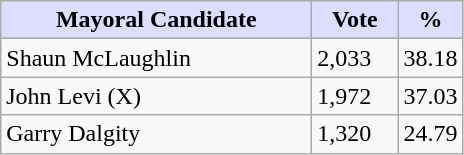<table class="wikitable">
<tr>
<th style="background:#ddf; width:200px;">Mayoral Candidate </th>
<th style="background:#ddf; width:50px;">Vote</th>
<th style="background:#ddf; width:30px;">%</th>
</tr>
<tr>
<td>Shaun McLaughlin</td>
<td>2,033</td>
<td>38.18</td>
</tr>
<tr>
<td>John Levi (X)</td>
<td>1,972</td>
<td>37.03</td>
</tr>
<tr>
<td>Garry Dalgity</td>
<td>1,320</td>
<td>24.79</td>
</tr>
</table>
